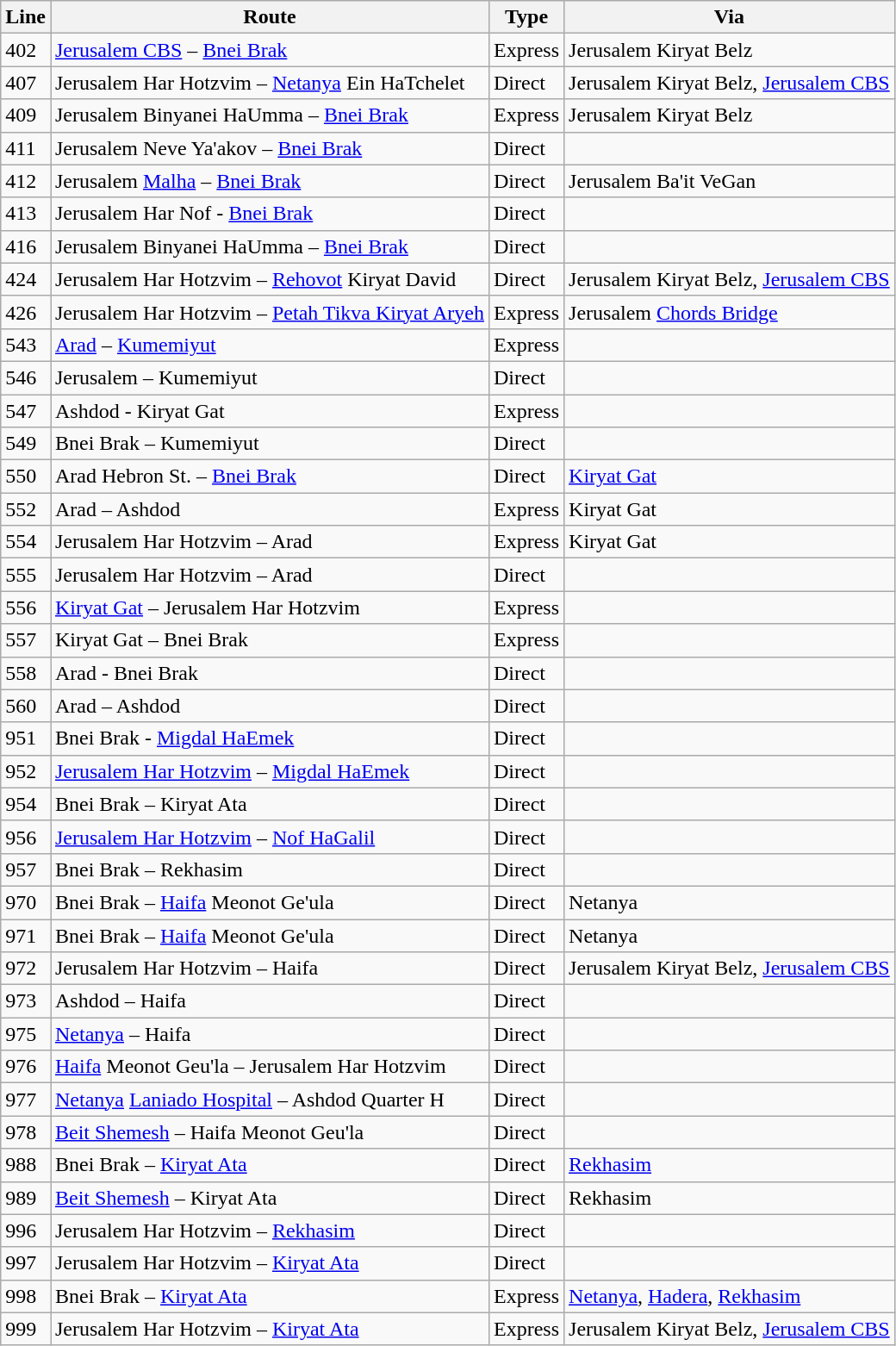<table class="wikitable">
<tr>
<th>Line</th>
<th>Route</th>
<th>Type</th>
<th>Via</th>
</tr>
<tr>
<td>402</td>
<td><a href='#'>Jerusalem CBS</a> – <a href='#'>Bnei Brak</a></td>
<td>Express</td>
<td>Jerusalem Kiryat Belz</td>
</tr>
<tr>
<td>407</td>
<td>Jerusalem Har Hotzvim – <a href='#'>Netanya</a> Ein HaTchelet</td>
<td>Direct</td>
<td>Jerusalem Kiryat Belz, <a href='#'>Jerusalem CBS</a></td>
</tr>
<tr>
<td>409</td>
<td>Jerusalem Binyanei HaUmma – <a href='#'>Bnei Brak</a></td>
<td>Express</td>
<td>Jerusalem Kiryat Belz</td>
</tr>
<tr>
<td>411</td>
<td>Jerusalem Neve Ya'akov – <a href='#'>Bnei Brak</a></td>
<td>Direct</td>
<td></td>
</tr>
<tr>
<td>412</td>
<td>Jerusalem <a href='#'>Malha</a> – <a href='#'>Bnei Brak</a></td>
<td>Direct</td>
<td>Jerusalem Ba'it VeGan</td>
</tr>
<tr>
<td>413</td>
<td>Jerusalem Har Nof - <a href='#'>Bnei Brak</a></td>
<td>Direct</td>
<td></td>
</tr>
<tr>
<td>416</td>
<td>Jerusalem Binyanei HaUmma – <a href='#'>Bnei Brak</a></td>
<td>Direct</td>
<td></td>
</tr>
<tr>
<td>424</td>
<td>Jerusalem Har Hotzvim – <a href='#'>Rehovot</a> Kiryat David</td>
<td>Direct</td>
<td>Jerusalem Kiryat Belz, <a href='#'>Jerusalem CBS</a></td>
</tr>
<tr>
<td>426</td>
<td>Jerusalem Har Hotzvim – <a href='#'>Petah Tikva Kiryat Aryeh</a></td>
<td>Express</td>
<td>Jerusalem <a href='#'>Chords Bridge</a></td>
</tr>
<tr>
<td>543</td>
<td><a href='#'>Arad</a> – <a href='#'>Kumemiyut</a></td>
<td>Express</td>
<td></td>
</tr>
<tr>
<td>546</td>
<td>Jerusalem – Kumemiyut</td>
<td>Direct</td>
<td></td>
</tr>
<tr>
<td>547</td>
<td>Ashdod - Kiryat Gat</td>
<td>Express</td>
<td></td>
</tr>
<tr>
<td>549</td>
<td>Bnei Brak – Kumemiyut</td>
<td>Direct</td>
<td></td>
</tr>
<tr>
<td>550</td>
<td>Arad Hebron St. – <a href='#'>Bnei Brak</a></td>
<td>Direct</td>
<td><a href='#'>Kiryat Gat</a></td>
</tr>
<tr>
<td>552</td>
<td>Arad – Ashdod</td>
<td>Express</td>
<td>Kiryat Gat</td>
</tr>
<tr>
<td>554</td>
<td>Jerusalem Har Hotzvim – Arad</td>
<td>Express</td>
<td>Kiryat Gat</td>
</tr>
<tr>
<td>555</td>
<td>Jerusalem Har Hotzvim – Arad</td>
<td>Direct</td>
<td></td>
</tr>
<tr>
<td>556</td>
<td><a href='#'>Kiryat Gat</a> – Jerusalem Har Hotzvim</td>
<td>Express</td>
<td></td>
</tr>
<tr>
<td>557</td>
<td>Kiryat Gat – Bnei Brak</td>
<td>Express</td>
<td></td>
</tr>
<tr>
<td>558</td>
<td>Arad - Bnei Brak</td>
<td>Direct</td>
<td></td>
</tr>
<tr>
<td>560</td>
<td>Arad – Ashdod</td>
<td>Direct</td>
<td></td>
</tr>
<tr>
<td>951</td>
<td>Bnei Brak - <a href='#'>Migdal HaEmek</a></td>
<td>Direct</td>
<td></td>
</tr>
<tr>
<td>952</td>
<td><a href='#'>Jerusalem Har Hotzvim</a> – <a href='#'>Migdal HaEmek</a></td>
<td>Direct</td>
<td></td>
</tr>
<tr>
<td>954</td>
<td>Bnei Brak – Kiryat Ata</td>
<td>Direct</td>
<td></td>
</tr>
<tr>
<td>956</td>
<td><a href='#'>Jerusalem Har Hotzvim</a> – <a href='#'>Nof HaGalil</a></td>
<td>Direct</td>
<td></td>
</tr>
<tr>
<td>957</td>
<td>Bnei Brak – Rekhasim</td>
<td>Direct</td>
<td></td>
</tr>
<tr>
<td>970</td>
<td>Bnei Brak – <a href='#'>Haifa</a> Meonot Ge'ula</td>
<td>Direct</td>
<td>Netanya</td>
</tr>
<tr>
<td>971</td>
<td>Bnei Brak – <a href='#'>Haifa</a> Meonot Ge'ula</td>
<td>Direct</td>
<td>Netanya</td>
</tr>
<tr>
<td>972</td>
<td>Jerusalem Har Hotzvim – Haifa</td>
<td>Direct</td>
<td>Jerusalem Kiryat Belz, <a href='#'>Jerusalem CBS</a></td>
</tr>
<tr>
<td>973</td>
<td>Ashdod – Haifa</td>
<td>Direct</td>
<td></td>
</tr>
<tr>
<td>975</td>
<td><a href='#'>Netanya</a> – Haifa</td>
<td>Direct</td>
<td></td>
</tr>
<tr>
<td>976</td>
<td><a href='#'>Haifa</a> Meonot Geu'la – Jerusalem Har Hotzvim</td>
<td>Direct</td>
<td></td>
</tr>
<tr>
<td>977</td>
<td><a href='#'>Netanya</a> <a href='#'>Laniado Hospital</a> – Ashdod Quarter H</td>
<td>Direct</td>
<td></td>
</tr>
<tr>
<td>978</td>
<td><a href='#'>Beit Shemesh</a> – Haifa Meonot Geu'la</td>
<td>Direct</td>
<td></td>
</tr>
<tr>
<td>988</td>
<td>Bnei Brak – <a href='#'>Kiryat Ata</a></td>
<td>Direct</td>
<td><a href='#'>Rekhasim</a></td>
</tr>
<tr>
<td>989</td>
<td><a href='#'>Beit Shemesh</a> – Kiryat Ata</td>
<td>Direct</td>
<td>Rekhasim</td>
</tr>
<tr>
<td>996</td>
<td>Jerusalem Har Hotzvim – <a href='#'>Rekhasim</a></td>
<td>Direct</td>
<td></td>
</tr>
<tr>
<td>997</td>
<td>Jerusalem Har Hotzvim – <a href='#'>Kiryat Ata</a></td>
<td>Direct</td>
<td></td>
</tr>
<tr>
<td>998</td>
<td>Bnei Brak – <a href='#'>Kiryat Ata</a></td>
<td>Express</td>
<td><a href='#'>Netanya</a>, <a href='#'>Hadera</a>, <a href='#'>Rekhasim</a></td>
</tr>
<tr>
<td>999</td>
<td>Jerusalem Har Hotzvim – <a href='#'>Kiryat Ata</a></td>
<td>Express</td>
<td>Jerusalem Kiryat Belz, <a href='#'>Jerusalem CBS</a></td>
</tr>
</table>
